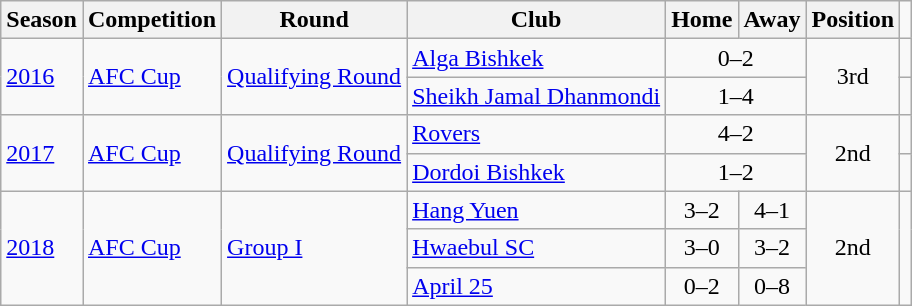<table class="wikitable">
<tr>
<th>Season</th>
<th>Competition</th>
<th>Round</th>
<th>Club</th>
<th>Home</th>
<th>Away</th>
<th>Position</th>
</tr>
<tr>
<td rowspan="2"><a href='#'>2016</a></td>
<td rowspan="2"><a href='#'>AFC Cup</a></td>
<td rowspan="2"><a href='#'>Qualifying Round</a></td>
<td> <a href='#'>Alga Bishkek</a></td>
<td colspan=2; style="text-align:center;">0–2</td>
<td rowspan="2" style="text-align:center;">3rd</td>
<td></td>
</tr>
<tr>
<td> <a href='#'>Sheikh Jamal Dhanmondi</a></td>
<td colspan=2; style="text-align:center;">1–4</td>
<td></td>
</tr>
<tr>
<td rowspan="2"><a href='#'>2017</a></td>
<td rowspan="2"><a href='#'>AFC Cup</a></td>
<td rowspan="2"><a href='#'>Qualifying Round</a></td>
<td> <a href='#'>Rovers</a></td>
<td colspan=2; style="text-align:center;">4–2</td>
<td rowspan="2" style="text-align:center;">2nd</td>
<td></td>
</tr>
<tr>
<td> <a href='#'>Dordoi Bishkek</a></td>
<td colspan=2; style="text-align:center;">1–2</td>
<td></td>
</tr>
<tr>
<td rowspan="3"><a href='#'>2018</a></td>
<td rowspan="3"><a href='#'>AFC Cup</a></td>
<td rowspan="3"><a href='#'>Group I</a></td>
<td> <a href='#'>Hang Yuen</a></td>
<td style="text-align:center;">3–2</td>
<td style="text-align:center;">4–1</td>
<td rowspan="3" style="text-align:center;">2nd</td>
</tr>
<tr>
<td> <a href='#'>Hwaebul SC</a></td>
<td style="text-align:center;">3–0</td>
<td style="text-align:center;">3–2</td>
</tr>
<tr>
<td> <a href='#'>April 25</a></td>
<td style="text-align:center;">0–2</td>
<td style="text-align:center;">0–8</td>
</tr>
</table>
